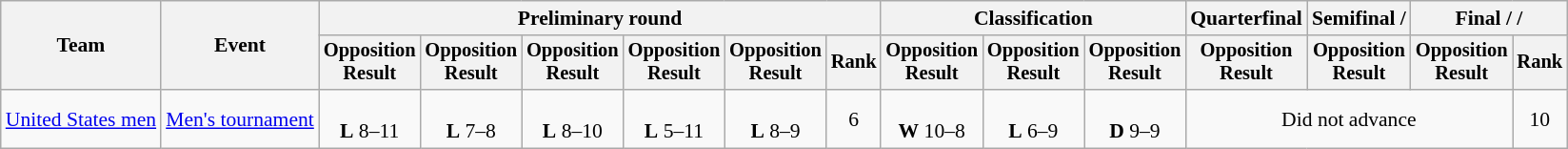<table class=wikitable style=font-size:90%;text-align:center>
<tr>
<th rowspan=2>Team</th>
<th rowspan=2>Event</th>
<th colspan=6>Preliminary round</th>
<th colspan=3>Classification</th>
<th>Quarterfinal</th>
<th>Semifinal / </th>
<th colspan=2>Final /  / </th>
</tr>
<tr style=font-size:95%>
<th>Opposition<br>Result</th>
<th>Opposition<br>Result</th>
<th>Opposition<br>Result</th>
<th>Opposition<br>Result</th>
<th>Opposition<br>Result</th>
<th>Rank</th>
<th>Opposition<br>Result</th>
<th>Opposition<br>Result</th>
<th>Opposition<br>Result</th>
<th>Opposition<br>Result</th>
<th>Opposition<br>Result</th>
<th>Opposition<br>Result</th>
<th>Rank</th>
</tr>
<tr>
<td align=left><a href='#'>United States men</a></td>
<td align=left><a href='#'>Men's tournament</a></td>
<td><br><strong>L</strong> 8–11</td>
<td><br><strong>L</strong> 7–8</td>
<td><br><strong>L</strong> 8–10</td>
<td><br><strong>L</strong> 5–11</td>
<td><br><strong>L</strong> 8–9</td>
<td>6</td>
<td><br><strong>W</strong> 10–8</td>
<td><br><strong>L</strong> 6–9</td>
<td><br><strong>D</strong> 9–9</td>
<td colspan=3>Did not advance</td>
<td>10</td>
</tr>
</table>
